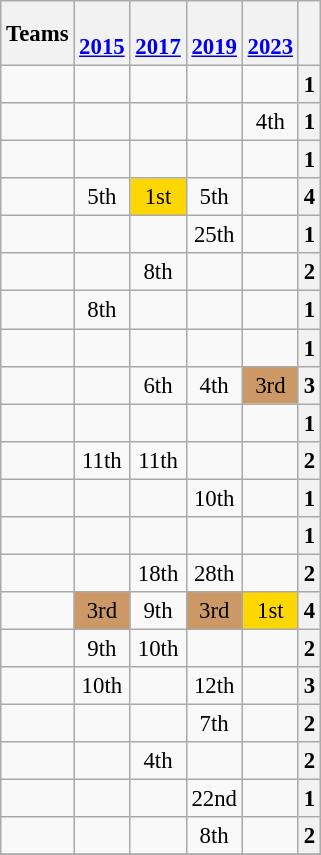<table class="wikitable" style="font-size:95%; text-align: center;">
<tr>
<th>Teams</th>
<th><br><a href='#'>2015</a></th>
<th><br><a href='#'>2017</a></th>
<th><br><a href='#'>2019</a></th>
<th><br><a href='#'>2023</a></th>
<th></th>
</tr>
<tr>
<td align="left"></td>
<td></td>
<td></td>
<td></td>
<td></td>
<th>1</th>
</tr>
<tr>
<td align="left"></td>
<td></td>
<td></td>
<td></td>
<td>4th</td>
<th>1</th>
</tr>
<tr>
<td align="left"></td>
<td></td>
<td></td>
<td></td>
<td></td>
<th>1</th>
</tr>
<tr>
<td align="left"></td>
<td>5th</td>
<td bgcolor="gold">1st</td>
<td>5th</td>
<td></td>
<th>4</th>
</tr>
<tr>
<td align="left"></td>
<td></td>
<td></td>
<td>25th</td>
<td></td>
<th>1</th>
</tr>
<tr>
<td align="left"></td>
<td></td>
<td>8th</td>
<td></td>
<td></td>
<th>2</th>
</tr>
<tr>
<td align="left"></td>
<td>8th</td>
<td></td>
<td></td>
<td></td>
<th>1</th>
</tr>
<tr>
<td align="left"></td>
<td></td>
<td></td>
<td></td>
<td></td>
<th>1</th>
</tr>
<tr>
<td align="left"></td>
<td></td>
<td>6th</td>
<td>4th</td>
<td bgcolor="#cc9966">3rd</td>
<th>3</th>
</tr>
<tr>
<td align="left"></td>
<td></td>
<td></td>
<td></td>
<td></td>
<th>1</th>
</tr>
<tr>
<td align="left"></td>
<td>11th</td>
<td>11th</td>
<td></td>
<td></td>
<th>2</th>
</tr>
<tr>
<td align="left"></td>
<td></td>
<td></td>
<td>10th</td>
<td></td>
<th>1</th>
</tr>
<tr>
<td align="left"></td>
<td></td>
<td></td>
<td></td>
<td></td>
<th>1</th>
</tr>
<tr>
<td align="left"></td>
<td></td>
<td>18th</td>
<td>28th</td>
<td></td>
<th>2</th>
</tr>
<tr>
<td align="left"></td>
<td bgcolor="#cc9966">3rd</td>
<td>9th</td>
<td bgcolor="#cc9966">3rd</td>
<td bgcolor="gold">1st</td>
<th>4</th>
</tr>
<tr>
<td align="left"></td>
<td>9th</td>
<td>10th</td>
<td></td>
<td></td>
<th>2</th>
</tr>
<tr>
<td align="left"></td>
<td>10th</td>
<td></td>
<td>12th</td>
<td></td>
<th>3</th>
</tr>
<tr>
<td align="left"></td>
<td></td>
<td></td>
<td>7th</td>
<td></td>
<th>2</th>
</tr>
<tr>
<td align="left"></td>
<td></td>
<td>4th</td>
<td></td>
<td></td>
<th>2</th>
</tr>
<tr>
<td align="left"></td>
<td></td>
<td></td>
<td>22nd</td>
<td></td>
<th>1</th>
</tr>
<tr>
<td align="left"></td>
<td></td>
<td></td>
<td>8th</td>
<td></td>
<th>2</th>
</tr>
<tr>
</tr>
</table>
